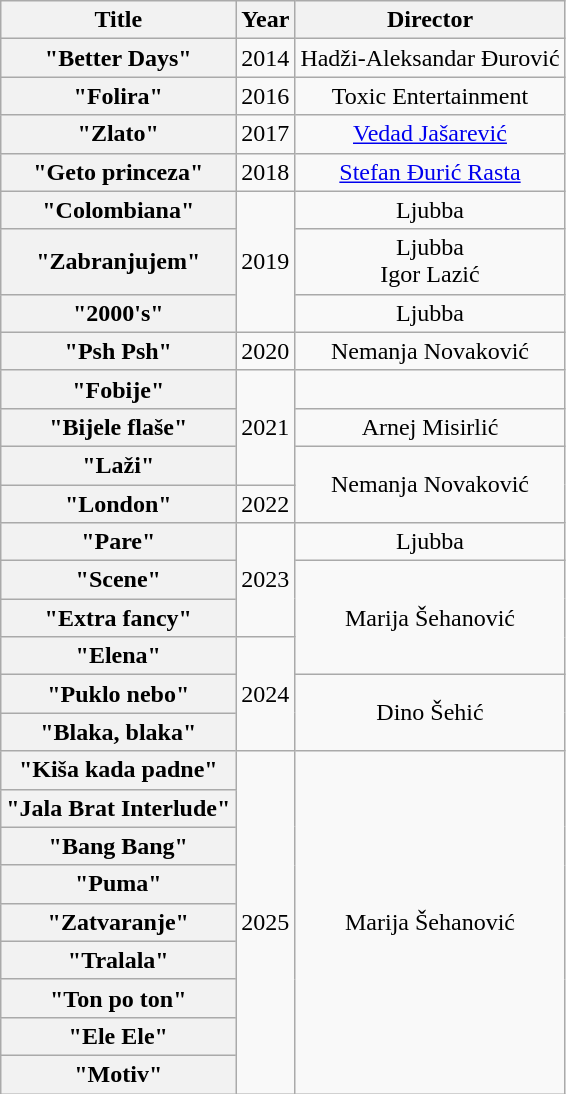<table class="wikitable plainrowheaders" style="text-align:center;">
<tr>
<th scope="col">Title</th>
<th>Year</th>
<th>Director</th>
</tr>
<tr>
<th scope="row">"Better Days"</th>
<td>2014</td>
<td>Hadži-Aleksandar Đurović</td>
</tr>
<tr>
<th scope="row">"Folira"<br></th>
<td>2016</td>
<td>Toxic Entertainment</td>
</tr>
<tr>
<th scope="row">"Zlato"</th>
<td>2017</td>
<td><a href='#'>Vedad Jašarević</a></td>
</tr>
<tr>
<th scope="row">"Geto princeza"</th>
<td>2018</td>
<td><a href='#'>Stefan Đurić Rasta</a></td>
</tr>
<tr>
<th scope="row">"Colombiana"<br></th>
<td rowspan="3">2019</td>
<td>Ljubba</td>
</tr>
<tr>
<th scope="row">"Zabranjujem"</th>
<td>Ljubba<br>Igor Lazić</td>
</tr>
<tr>
<th scope="row">"2000's"</th>
<td>Ljubba</td>
</tr>
<tr>
<th scope="row">"Psh Psh"</th>
<td>2020</td>
<td>Nemanja Novaković</td>
</tr>
<tr>
<th scope="row">"Fobije"</th>
<td rowspan="3">2021</td>
<td></td>
</tr>
<tr>
<th scope="row">"Bijele flaše"<br></th>
<td>Arnej Misirlić</td>
</tr>
<tr>
<th scope="row">"Laži"</th>
<td rowspan="2">Nemanja Novaković</td>
</tr>
<tr>
<th scope="row">"London"<br></th>
<td>2022</td>
</tr>
<tr>
<th scope="row">"Pare"<br></th>
<td rowspan="3">2023</td>
<td>Ljubba</td>
</tr>
<tr>
<th scope="row">"Scene"<br></th>
<td rowspan="3">Marija Šehanović</td>
</tr>
<tr>
<th scope="row">"Extra fancy"</th>
</tr>
<tr>
<th scope="row">"Elena"</th>
<td rowspan="3">2024</td>
</tr>
<tr>
<th scope="row">"Puklo nebo"<br></th>
<td rowspan="2">Dino Šehić</td>
</tr>
<tr>
<th scope="row">"Blaka, blaka"<br></th>
</tr>
<tr>
<th scope="row">"Kiša kada padne"</th>
<td rowspan="9">2025</td>
<td rowspan="9">Marija Šehanović</td>
</tr>
<tr>
<th scope="row">"Jala Brat Interlude"</th>
</tr>
<tr>
<th scope="row">"Bang Bang"</th>
</tr>
<tr>
<th scope="row">"Puma"</th>
</tr>
<tr>
<th scope="row">"Zatvaranje"<br></th>
</tr>
<tr>
<th scope="row">"Tralala"</th>
</tr>
<tr>
<th scope="row">"Ton po ton"<br></th>
</tr>
<tr>
<th scope="row">"Ele Ele"</th>
</tr>
<tr>
<th scope="row">"Motiv"</th>
</tr>
</table>
